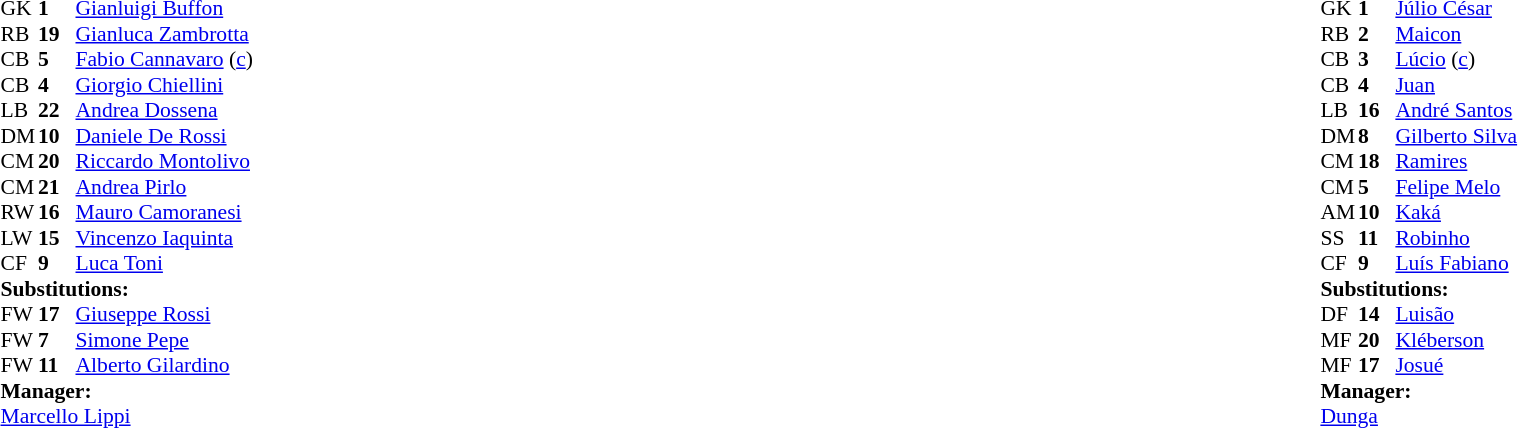<table width="100%">
<tr>
<td valign="top" width="50%"><br><table style="font-size: 90%" cellspacing="0" cellpadding="0">
<tr>
<th width="25"></th>
<th width="25"></th>
</tr>
<tr>
<td>GK</td>
<td><strong>1</strong></td>
<td><a href='#'>Gianluigi Buffon</a></td>
</tr>
<tr>
<td>RB</td>
<td><strong>19</strong></td>
<td><a href='#'>Gianluca Zambrotta</a></td>
</tr>
<tr>
<td>CB</td>
<td><strong>5</strong></td>
<td><a href='#'>Fabio Cannavaro</a> (<a href='#'>c</a>)</td>
</tr>
<tr>
<td>CB</td>
<td><strong>4</strong></td>
<td><a href='#'>Giorgio Chiellini</a></td>
<td></td>
</tr>
<tr>
<td>LB</td>
<td><strong>22</strong></td>
<td><a href='#'>Andrea Dossena</a></td>
<td></td>
</tr>
<tr>
<td>DM</td>
<td><strong>10</strong></td>
<td><a href='#'>Daniele De Rossi</a></td>
</tr>
<tr>
<td>CM</td>
<td><strong>20</strong></td>
<td><a href='#'>Riccardo Montolivo</a></td>
<td></td>
<td></td>
</tr>
<tr>
<td>CM</td>
<td><strong>21</strong></td>
<td><a href='#'>Andrea Pirlo</a></td>
</tr>
<tr>
<td>RW</td>
<td><strong>16</strong></td>
<td><a href='#'>Mauro Camoranesi</a></td>
</tr>
<tr>
<td>LW</td>
<td><strong>15</strong></td>
<td><a href='#'>Vincenzo Iaquinta</a></td>
<td></td>
<td></td>
</tr>
<tr>
<td>CF</td>
<td><strong>9</strong></td>
<td><a href='#'>Luca Toni</a></td>
<td></td>
<td></td>
</tr>
<tr>
<td colspan=3><strong>Substitutions:</strong></td>
</tr>
<tr>
<td>FW</td>
<td><strong>17</strong></td>
<td><a href='#'>Giuseppe Rossi</a></td>
<td></td>
<td></td>
</tr>
<tr>
<td>FW</td>
<td><strong>7</strong></td>
<td><a href='#'>Simone Pepe</a></td>
<td></td>
<td></td>
</tr>
<tr>
<td>FW</td>
<td><strong>11</strong></td>
<td><a href='#'>Alberto Gilardino</a></td>
<td></td>
<td></td>
</tr>
<tr>
<td colspan=3><strong>Manager:</strong></td>
</tr>
<tr>
<td colspan="4"><a href='#'>Marcello Lippi</a></td>
</tr>
</table>
</td>
<td valign="top"></td>
<td valign="top" width="50%"><br><table style="font-size: 90%" cellspacing="0" cellpadding="0" align=center>
<tr>
<th width="25"></th>
<th width="25"></th>
</tr>
<tr>
<td>GK</td>
<td><strong>1</strong></td>
<td><a href='#'>Júlio César</a></td>
</tr>
<tr>
<td>RB</td>
<td><strong>2</strong></td>
<td><a href='#'>Maicon</a></td>
</tr>
<tr>
<td>CB</td>
<td><strong>3</strong></td>
<td><a href='#'>Lúcio</a> (<a href='#'>c</a>)</td>
</tr>
<tr>
<td>CB</td>
<td><strong>4</strong></td>
<td><a href='#'>Juan</a></td>
<td></td>
<td></td>
</tr>
<tr>
<td>LB</td>
<td><strong>16</strong></td>
<td><a href='#'>André Santos</a></td>
</tr>
<tr>
<td>DM</td>
<td><strong>8</strong></td>
<td><a href='#'>Gilberto Silva</a></td>
<td></td>
<td></td>
</tr>
<tr>
<td>CM</td>
<td><strong>18</strong></td>
<td><a href='#'>Ramires</a></td>
<td></td>
<td></td>
</tr>
<tr>
<td>CM</td>
<td><strong>5</strong></td>
<td><a href='#'>Felipe Melo</a></td>
</tr>
<tr>
<td>AM</td>
<td><strong>10</strong></td>
<td><a href='#'>Kaká</a></td>
</tr>
<tr>
<td>SS</td>
<td><strong>11</strong></td>
<td><a href='#'>Robinho</a></td>
</tr>
<tr>
<td>CF</td>
<td><strong>9</strong></td>
<td><a href='#'>Luís Fabiano</a></td>
</tr>
<tr>
<td colspan=3><strong>Substitutions:</strong></td>
</tr>
<tr>
<td>DF</td>
<td><strong>14</strong></td>
<td><a href='#'>Luisão</a></td>
<td></td>
<td></td>
</tr>
<tr>
<td>MF</td>
<td><strong>20</strong></td>
<td><a href='#'>Kléberson</a></td>
<td></td>
<td></td>
</tr>
<tr>
<td>MF</td>
<td><strong>17</strong></td>
<td><a href='#'>Josué</a></td>
<td></td>
<td></td>
</tr>
<tr>
<td colspan=3><strong>Manager:</strong></td>
</tr>
<tr>
<td colspan="4"><a href='#'>Dunga</a></td>
</tr>
</table>
</td>
</tr>
</table>
